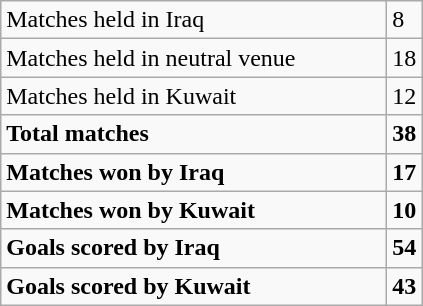<table class="wikitable" style="text-align: left;">
<tr>
<td width=250px>Matches held in Iraq</td>
<td>8</td>
</tr>
<tr>
<td width=250px>Matches held in neutral venue</td>
<td>18</td>
</tr>
<tr>
<td width=250px>Matches held in Kuwait</td>
<td>12</td>
</tr>
<tr>
<td width=250px><strong>Total matches</strong></td>
<td><strong>38</strong></td>
</tr>
<tr>
<td width=250px><strong>Matches won by Iraq</strong></td>
<td><strong>17</strong></td>
</tr>
<tr>
<td width=250px><strong>Matches won by Kuwait</strong></td>
<td><strong>10</strong></td>
</tr>
<tr>
<td><strong>Goals scored by Iraq</strong></td>
<td><strong>54</strong></td>
</tr>
<tr>
<td><strong>Goals scored by Kuwait</strong></td>
<td><strong>43</strong></td>
</tr>
</table>
